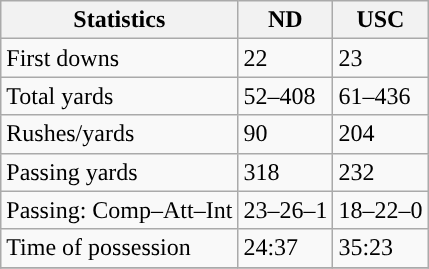<table class="wikitable" style="float: left;">
<tr>
<th>Statistics</th>
<th>ND</th>
<th>USC</th>
</tr>
<tr>
<td>First downs</td>
<td>22</td>
<td>23</td>
</tr>
<tr>
<td>Total yards</td>
<td>52–408</td>
<td>61–436</td>
</tr>
<tr>
<td>Rushes/yards</td>
<td>90</td>
<td>204</td>
</tr>
<tr>
<td>Passing yards</td>
<td>318</td>
<td>232</td>
</tr>
<tr>
<td>Passing: Comp–Att–Int</td>
<td>23–26–1</td>
<td>18–22–0</td>
</tr>
<tr>
<td>Time of possession</td>
<td>24:37</td>
<td>35:23</td>
</tr>
<tr>
</tr>
</table>
